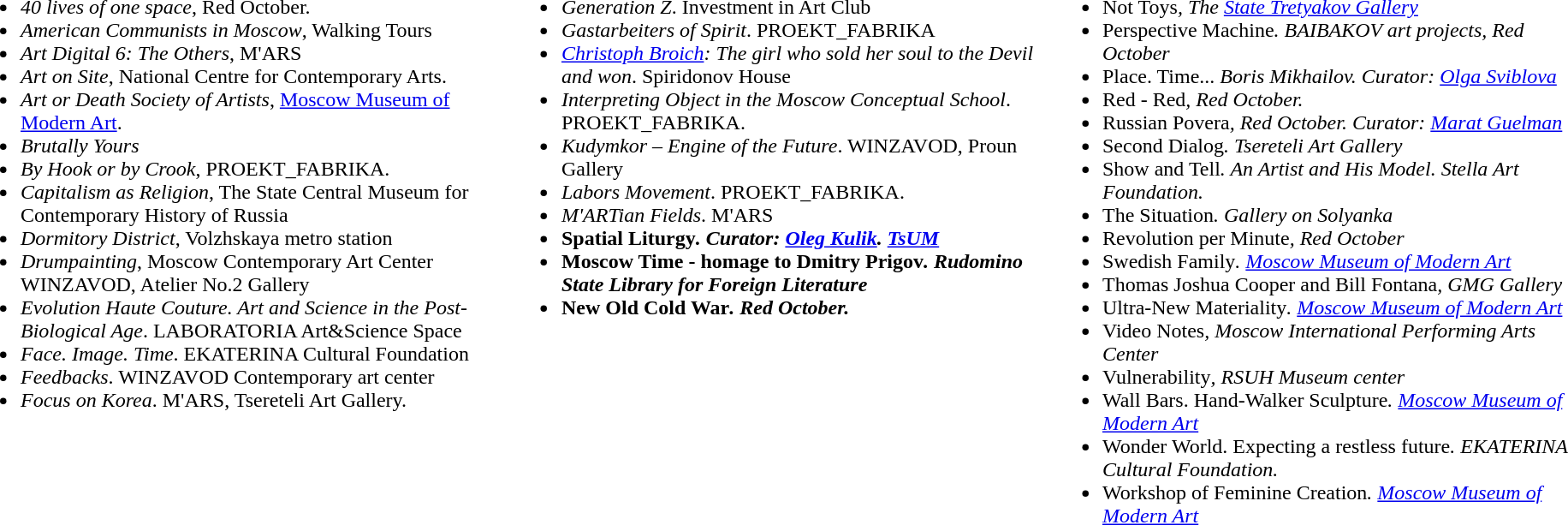<table width="100%" align="center" border="0" cellpadding="0" cellspacing="0" style="border: 0px solid #E5FFEC; background-color: #=#E5FFEC">
<tr>
<td valign="top" width="33%"><br><ul><li><em>40 lives of one space</em>, Red October.</li><li><em>American Communists in Moscow</em>, Walking Tours</li><li><em>Art Digital 6: The Others</em>, M'ARS</li><li><em>Art on Site</em>, National Centre for Contemporary Arts.</li><li><em>Art or Death Society of Artists</em>, <a href='#'>Moscow Museum of Modern Art</a>.</li><li><em>Brutally Yours</em></li><li><em>By Hook or by Crook</em>, PROEKT_FABRIKA.</li><li><em>Capitalism as Religion</em>, The State Central Museum for Contemporary History of Russia</li><li><em>Dormitory District</em>, Volzhskaya metro station</li><li><em>Drumpainting</em>, Moscow Contemporary Art Center WINZAVOD, Atelier No.2 Gallery</li><li><em>Evolution Haute Couture. Art and Science in the Post-Biological Age</em>. LABORATORIA Art&Science Space</li><li><em>Face. Image. Time</em>. EKATERINA Cultural Foundation</li><li><em>Feedbacks</em>. WINZAVOD Contemporary art center</li><li><em>Focus on Korea</em>. M'ARS, Tsereteli Art Gallery.</li></ul></td>
<td valign="top" width="33%"><br><ul><li><em>Generation Z</em>. Investment in Art Club</li><li><em>Gastarbeiters of Spirit</em>. PROEKT_FABRIKA</li><li><em><a href='#'>Christoph Broich</a>: The girl who sold her soul to the Devil and won</em>. Spiridonov House</li><li><em>Interpreting Object in the Moscow Conceptual School</em>. PROEKT_FABRIKA.</li><li><em>Kudymkor – Engine of the Future</em>. WINZAVOD, Proun Gallery</li><li><em>Labors Movement</em>. PROEKT_FABRIKA.</li><li><em>M'ARTian Fields</em>. M'ARS</li><li><strong>Spatial Liturgy<em>. Curator: <a href='#'>Oleg Kulik</a>. <a href='#'>TsUM</a></li><li></em>Moscow Time - homage to Dmitry Prigov<em>. Rudomino State Library for Foreign Literature</li><li></em>New Old Cold War<em>. Red October.</li></ul></td>
<td valign="top" width="33%"><br><ul><li></em>Not Toys<em>, The <a href='#'>State Tretyakov Gallery</a></li><li></em>Perspective Machine<em>. BAIBAKOV art projects, Red October</li><li></em>Place. Time...<em> Boris Mikhailov. Curator: <a href='#'>Olga Sviblova</a></li><li></em>Red - Red<em>, Red October.</li><li></em>Russian Povera<em>, Red October. Curator: <a href='#'>Marat Guelman</a></li><li></em>Second Dialog<em>. Tsereteli Art Gallery</li><li></em>Show and Tell<em>. An Artist and His Model. Stella Art Foundation.</li><li></em>The Situation<em>. Gallery on Solyanka</li><li></em>Revolution per Minute<em>, Red October</li><li></em>Swedish Family<em>. <a href='#'>Moscow Museum of Modern Art</a></li><li></em>Thomas Joshua Cooper and Bill Fontana<em>, GMG Gallery</li><li></em>Ultra-New Materiality<em>. <a href='#'>Moscow Museum of Modern Art</a></li><li></em>Video Notes<em>, Moscow International Performing Arts Center</li><li></em>Vulnerability<em>, RSUH Museum center</li><li></em>Wall Bars. Hand-Walker Sculpture<em>. <a href='#'>Moscow Museum of Modern Art</a></li><li></em>Wonder World. Expecting a restless future<em>. EKATERINA Cultural Foundation.</li><li></em>Workshop of Feminine Creation<em>. <a href='#'>Moscow Museum of Modern Art</a></li></ul></td>
</tr>
</table>
